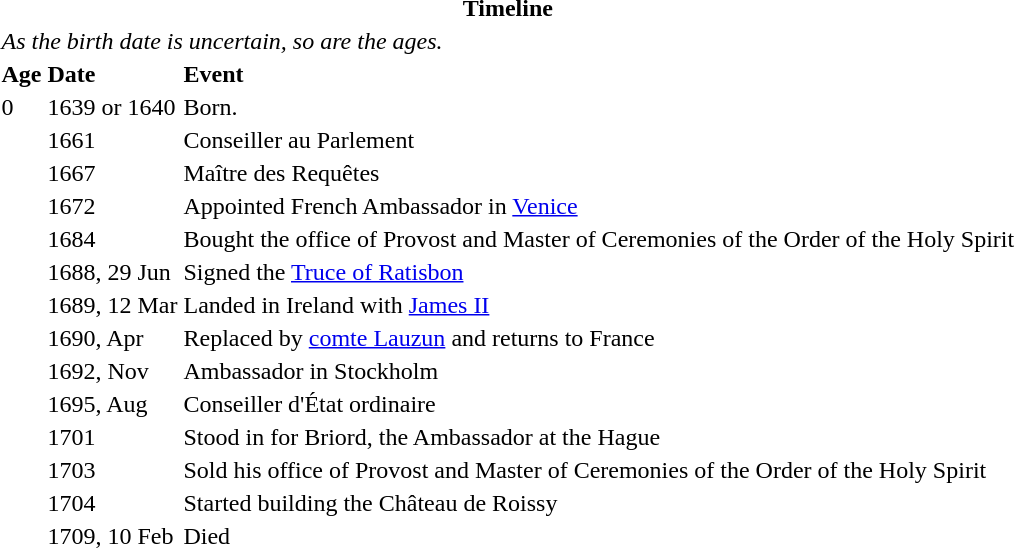<table>
<tr>
<th colspan=3>Timeline</th>
</tr>
<tr>
<td colspan=3><em>As the birth date is uncertain, so are the ages.</em></td>
</tr>
<tr>
<th align="left">Age</th>
<th align="left">Date</th>
<th align="left">Event</th>
</tr>
<tr>
<td>0</td>
<td>1639 or 1640</td>
<td>Born.</td>
</tr>
<tr>
<td></td>
<td>1661</td>
<td>Conseiller au Parlement</td>
</tr>
<tr>
<td></td>
<td>1667</td>
<td>Maître des Requêtes</td>
</tr>
<tr>
<td></td>
<td>1672</td>
<td>Appointed French Ambassador in <a href='#'>Venice</a></td>
</tr>
<tr>
<td></td>
<td>1684</td>
<td>Bought the office of Provost and Master of Ceremonies of the Order of the Holy Spirit</td>
</tr>
<tr>
<td></td>
<td>1688, 29 Jun</td>
<td>Signed the <a href='#'>Truce of Ratisbon</a></td>
</tr>
<tr>
<td></td>
<td>1689, 12 Mar</td>
<td>Landed in Ireland with <a href='#'>James II</a></td>
</tr>
<tr>
<td></td>
<td>1690, Apr</td>
<td>Replaced by <a href='#'>comte Lauzun</a> and returns to France</td>
</tr>
<tr>
<td></td>
<td>1692, Nov</td>
<td>Ambassador in Stockholm</td>
</tr>
<tr>
<td></td>
<td>1695, Aug</td>
<td>Conseiller d'État ordinaire</td>
</tr>
<tr>
<td></td>
<td>1701</td>
<td>Stood in for Briord, the Ambassador at the Hague</td>
</tr>
<tr>
<td></td>
<td>1703</td>
<td>Sold his office of Provost and Master of Ceremonies of the Order of the Holy Spirit</td>
</tr>
<tr>
<td></td>
<td>1704</td>
<td>Started building the Château de Roissy</td>
</tr>
<tr>
<td></td>
<td>1709, 10 Feb</td>
<td>Died</td>
</tr>
</table>
